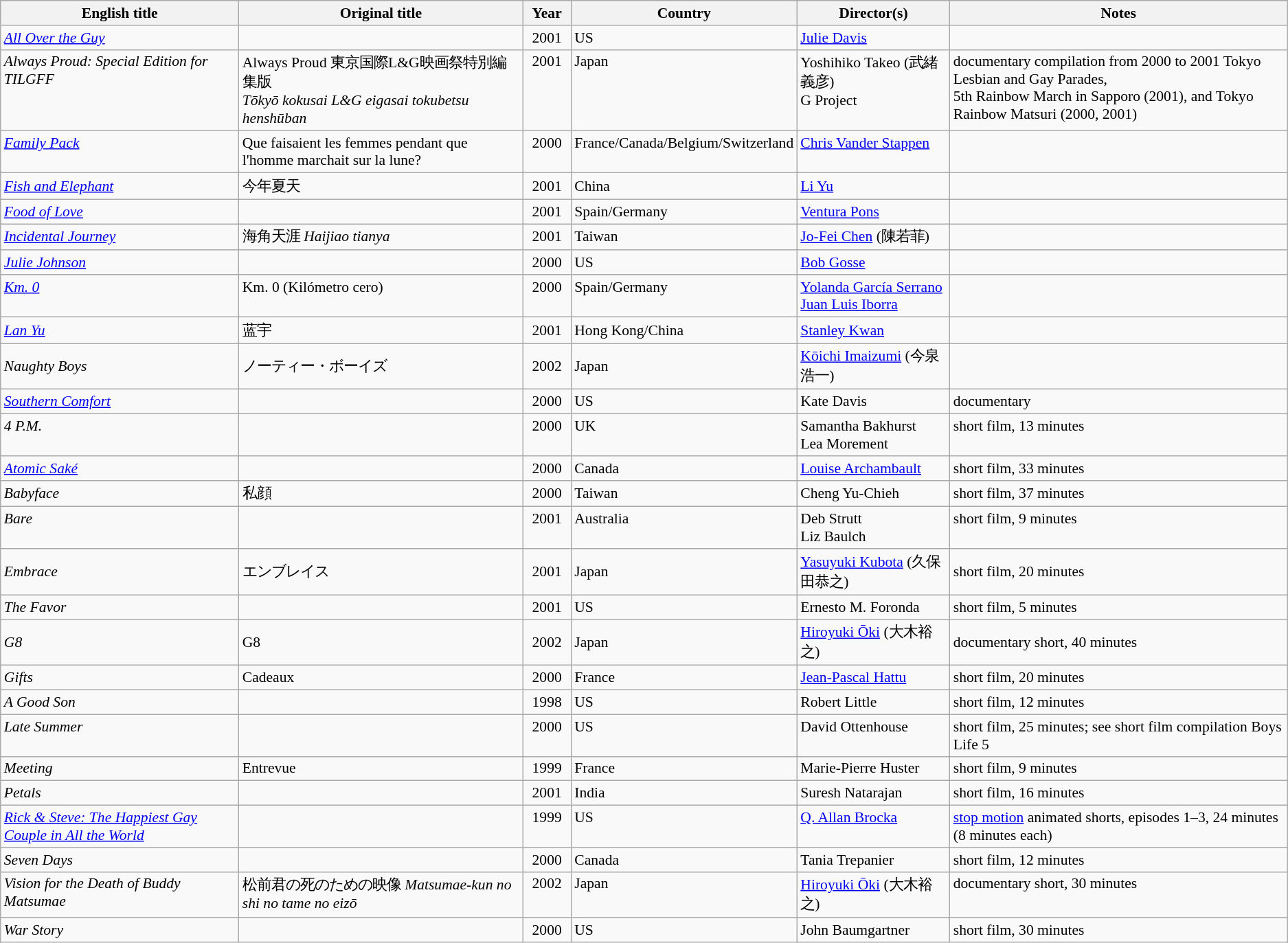<table class="wikitable" style="font-size: 90%;">
<tr>
<th>English title</th>
<th>Original title</th>
<th style="width:40px;">Year</th>
<th>Country</th>
<th>Director(s)</th>
<th>Notes</th>
</tr>
<tr>
<td><em><a href='#'>All Over the Guy</a></em></td>
<td></td>
<td style="text-align:center;">2001</td>
<td>US</td>
<td><a href='#'>Julie Davis</a></td>
<td></td>
</tr>
<tr valign="top">
<td><em>Always Proud: Special Edition for TILGFF</em></td>
<td>Always Proud 東京国際L&G映画祭特別編集版 <br> <em>Tōkyō kokusai L&G eigasai tokubetsu henshūban</em></td>
<td style="text-align:center;">2001</td>
<td>Japan</td>
<td>Yoshihiko Takeo (武緒義彦) <br> G Project</td>
<td>documentary compilation from 2000 to 2001 Tokyo Lesbian and Gay Parades, <br> 5th Rainbow March in Sapporo (2001), and Tokyo Rainbow Matsuri (2000, 2001)</td>
</tr>
<tr valign="top">
<td><em><a href='#'>Family Pack</a></em></td>
<td>Que faisaient les femmes pendant que l'homme marchait sur la lune?</td>
<td style="text-align:center;">2000</td>
<td>France/Canada/Belgium/Switzerland</td>
<td><a href='#'>Chris Vander Stappen</a></td>
<td></td>
</tr>
<tr>
<td><em><a href='#'>Fish and Elephant</a></em></td>
<td>今年夏天</td>
<td style="text-align:center;">2001</td>
<td>China</td>
<td><a href='#'>Li Yu</a></td>
<td></td>
</tr>
<tr>
<td><em><a href='#'>Food of Love</a></em></td>
<td></td>
<td style="text-align:center;">2001</td>
<td>Spain/Germany</td>
<td><a href='#'>Ventura Pons</a></td>
<td></td>
</tr>
<tr>
<td><em><a href='#'>Incidental Journey</a></em></td>
<td>海角天涯 <em>Haijiao tianya</em></td>
<td style="text-align:center;">2001</td>
<td>Taiwan</td>
<td><a href='#'>Jo-Fei Chen</a> (陳若菲)</td>
<td></td>
</tr>
<tr>
<td><em><a href='#'>Julie Johnson</a></em></td>
<td></td>
<td style="text-align:center;">2000</td>
<td>US</td>
<td><a href='#'>Bob Gosse</a></td>
<td></td>
</tr>
<tr valign="top">
<td><em><a href='#'>Km. 0</a></em></td>
<td>Km. 0 (Kilómetro cero)</td>
<td style="text-align:center;">2000</td>
<td>Spain/Germany</td>
<td><a href='#'>Yolanda García Serrano</a> <br> <a href='#'>Juan Luis Iborra</a></td>
<td></td>
</tr>
<tr>
<td><em><a href='#'>Lan Yu</a></em></td>
<td>蓝宇</td>
<td style="text-align:center;">2001</td>
<td>Hong Kong/China</td>
<td><a href='#'>Stanley Kwan</a></td>
<td></td>
</tr>
<tr>
<td><em>Naughty Boys</em></td>
<td>ノーティー・ボーイズ</td>
<td style="text-align:center;">2002</td>
<td>Japan</td>
<td><a href='#'>Kōichi Imaizumi</a> (今泉浩一)</td>
<td></td>
</tr>
<tr>
<td><em><a href='#'>Southern Comfort</a></em></td>
<td></td>
<td style="text-align:center;">2000</td>
<td>US</td>
<td>Kate Davis</td>
<td>documentary</td>
</tr>
<tr valign="top">
<td><em>4 P.M.</em></td>
<td></td>
<td style="text-align:center;">2000</td>
<td>UK</td>
<td>Samantha Bakhurst <br> Lea Morement</td>
<td>short film, 13 minutes</td>
</tr>
<tr>
<td><em><a href='#'>Atomic Saké</a></em></td>
<td></td>
<td style="text-align:center;">2000</td>
<td>Canada</td>
<td><a href='#'>Louise Archambault</a></td>
<td>short film, 33 minutes</td>
</tr>
<tr>
<td><em>Babyface</em></td>
<td>私顔</td>
<td style="text-align:center;">2000</td>
<td>Taiwan</td>
<td>Cheng Yu-Chieh</td>
<td>short film, 37 minutes</td>
</tr>
<tr valign="top">
<td><em>Bare</em></td>
<td></td>
<td style="text-align:center;">2001</td>
<td>Australia</td>
<td>Deb Strutt <br> Liz Baulch</td>
<td>short film, 9 minutes</td>
</tr>
<tr>
<td><em>Embrace</em></td>
<td>エンブレイス</td>
<td style="text-align:center;">2001</td>
<td>Japan</td>
<td><a href='#'>Yasuyuki Kubota</a> (久保田恭之)</td>
<td>short film, 20 minutes</td>
</tr>
<tr>
<td><em>The Favor</em></td>
<td></td>
<td style="text-align:center;">2001</td>
<td>US</td>
<td>Ernesto M. Foronda</td>
<td>short film, 5 minutes</td>
</tr>
<tr>
<td><em>G8</em></td>
<td>G8</td>
<td style="text-align:center;">2002</td>
<td>Japan</td>
<td><a href='#'>Hiroyuki Ōki</a> (大木裕之)</td>
<td>documentary short, 40 minutes</td>
</tr>
<tr>
<td><em>Gifts</em></td>
<td>Cadeaux</td>
<td style="text-align:center;">2000</td>
<td>France</td>
<td><a href='#'>Jean-Pascal Hattu</a></td>
<td>short film, 20 minutes</td>
</tr>
<tr>
<td><em>A Good Son</em></td>
<td></td>
<td style="text-align:center;">1998</td>
<td>US</td>
<td>Robert Little</td>
<td>short film, 12 minutes</td>
</tr>
<tr valign="top">
<td><em>Late Summer</em></td>
<td></td>
<td style="text-align:center;">2000</td>
<td>US</td>
<td>David Ottenhouse</td>
<td>short film, 25 minutes; see short film compilation Boys Life 5</td>
</tr>
<tr>
<td><em>Meeting</em></td>
<td>Entrevue</td>
<td style="text-align:center;">1999</td>
<td>France</td>
<td>Marie-Pierre Huster</td>
<td>short film, 9 minutes</td>
</tr>
<tr>
<td><em>Petals</em></td>
<td></td>
<td style="text-align:center;">2001</td>
<td>India</td>
<td>Suresh Natarajan</td>
<td>short film, 16 minutes</td>
</tr>
<tr valign="top">
<td><em><a href='#'>Rick & Steve: The Happiest Gay Couple in All the World</a></em> </td>
<td></td>
<td style="text-align:center;">1999</td>
<td>US</td>
<td><a href='#'>Q. Allan Brocka</a></td>
<td><a href='#'>stop motion</a> animated shorts, episodes 1–3, 24 minutes (8 minutes each)</td>
</tr>
<tr>
<td><em>Seven Days</em></td>
<td></td>
<td style="text-align:center;">2000</td>
<td>Canada</td>
<td>Tania Trepanier</td>
<td>short film, 12 minutes</td>
</tr>
<tr valign="top">
<td><em>Vision for the Death of Buddy Matsumae</em></td>
<td>松前君の死のための映像 <em>Matsumae-kun no shi no tame no eizō</em></td>
<td style="text-align:center;">2002</td>
<td>Japan</td>
<td><a href='#'>Hiroyuki Ōki</a> (大木裕之)</td>
<td>documentary short, 30 minutes</td>
</tr>
<tr>
<td><em>War Story</em></td>
<td></td>
<td style="text-align:center;">2000</td>
<td>US</td>
<td>John Baumgartner</td>
<td>short film, 30 minutes</td>
</tr>
</table>
